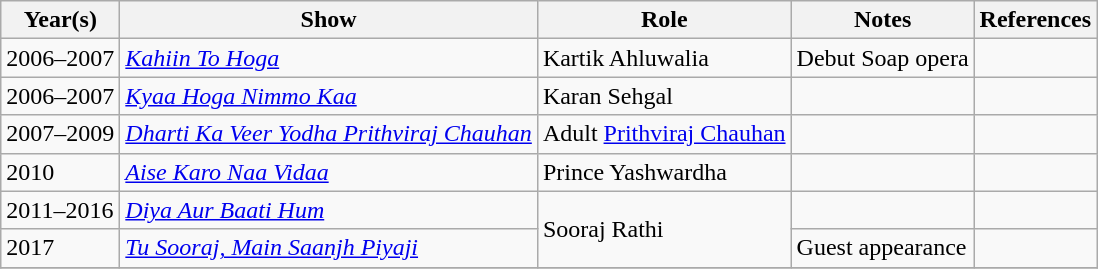<table class="wikitable" style="font-size: 100%; background: #f9f9f9">
<tr align="center">
<th>Year(s)</th>
<th>Show</th>
<th>Role</th>
<th>Notes</th>
<th>References</th>
</tr>
<tr>
<td>2006–2007</td>
<td><em><a href='#'>Kahiin To Hoga</a></em></td>
<td>Kartik Ahluwalia</td>
<td>Debut Soap opera</td>
<td></td>
</tr>
<tr>
<td>2006–2007</td>
<td><em><a href='#'>Kyaa Hoga Nimmo Kaa</a></em></td>
<td>Karan Sehgal</td>
<td></td>
<td></td>
</tr>
<tr>
<td>2007–2009</td>
<td><em><a href='#'>Dharti Ka Veer Yodha Prithviraj Chauhan</a></em></td>
<td>Adult <a href='#'>Prithviraj Chauhan</a></td>
<td></td>
<td></td>
</tr>
<tr>
<td>2010</td>
<td><em><a href='#'>Aise Karo Naa Vidaa</a></em></td>
<td>Prince Yashwardha</td>
<td></td>
<td></td>
</tr>
<tr>
<td>2011–2016</td>
<td><em><a href='#'>Diya Aur Baati Hum</a></em></td>
<td rowspan =2>Sooraj Rathi</td>
<td></td>
<td></td>
</tr>
<tr>
<td>2017</td>
<td><em><a href='#'>Tu Sooraj, Main Saanjh Piyaji</a></em></td>
<td>Guest appearance</td>
<td></td>
</tr>
<tr>
</tr>
</table>
